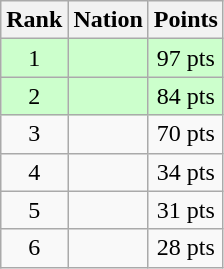<table class="wikitable sortable" style="text-align:center">
<tr>
<th>Rank</th>
<th>Nation</th>
<th>Points</th>
</tr>
<tr style="background-color:#ccffcc">
<td>1</td>
<td align=left></td>
<td>97 pts</td>
</tr>
<tr style="background-color:#ccffcc">
<td>2</td>
<td align=left></td>
<td>84 pts</td>
</tr>
<tr>
<td>3</td>
<td align=left></td>
<td>70 pts</td>
</tr>
<tr>
<td>4</td>
<td align=left></td>
<td>34 pts</td>
</tr>
<tr>
<td>5</td>
<td align=left></td>
<td>31 pts</td>
</tr>
<tr>
<td>6</td>
<td align=left></td>
<td>28 pts</td>
</tr>
</table>
